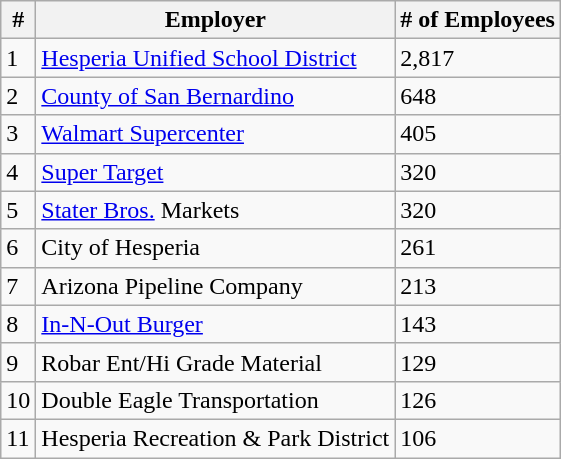<table class="wikitable sortable">
<tr>
<th>#</th>
<th>Employer</th>
<th># of Employees</th>
</tr>
<tr>
<td>1</td>
<td><a href='#'>Hesperia Unified School District</a></td>
<td>2,817</td>
</tr>
<tr>
<td>2</td>
<td><a href='#'>County of San Bernardino</a></td>
<td>648</td>
</tr>
<tr>
<td>3</td>
<td><a href='#'>Walmart Supercenter</a></td>
<td>405</td>
</tr>
<tr>
<td>4</td>
<td><a href='#'>Super Target</a></td>
<td>320</td>
</tr>
<tr>
<td>5</td>
<td><a href='#'>Stater Bros.</a> Markets</td>
<td>320</td>
</tr>
<tr>
<td>6</td>
<td>City of Hesperia</td>
<td>261</td>
</tr>
<tr>
<td>7</td>
<td>Arizona Pipeline Company</td>
<td>213</td>
</tr>
<tr>
<td>8</td>
<td><a href='#'>In-N-Out Burger</a></td>
<td>143</td>
</tr>
<tr>
<td>9</td>
<td>Robar Ent/Hi Grade Material</td>
<td>129</td>
</tr>
<tr>
<td>10</td>
<td>Double Eagle Transportation</td>
<td>126</td>
</tr>
<tr>
<td>11</td>
<td>Hesperia Recreation & Park District</td>
<td>106</td>
</tr>
</table>
